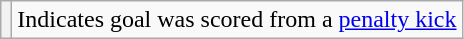<table class="wikitable plainrowheaders">
<tr>
<th></th>
<td>Indicates goal was scored from a <a href='#'>penalty kick</a></td>
</tr>
</table>
